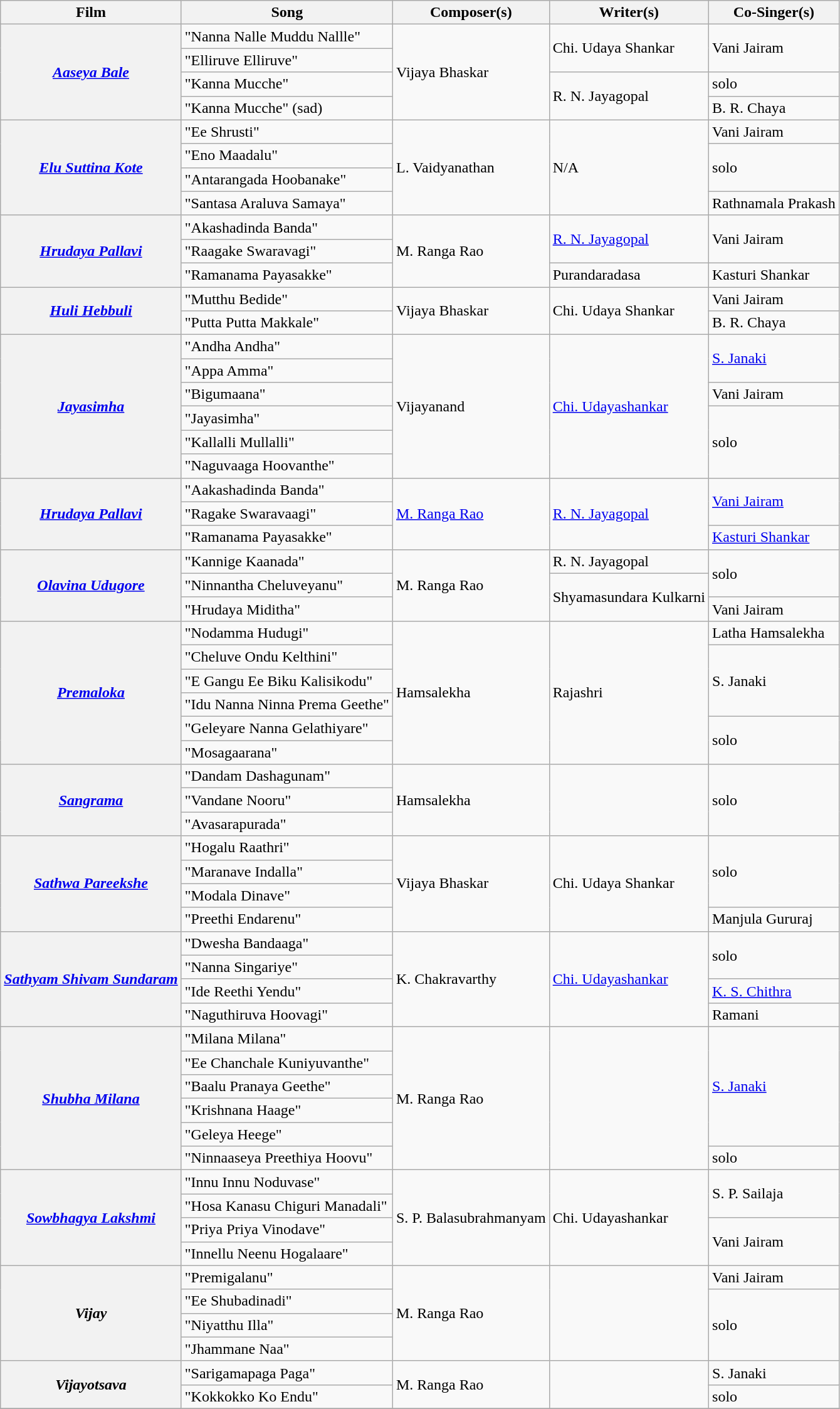<table class="wikitable">
<tr>
<th>Film</th>
<th>Song</th>
<th>Composer(s)</th>
<th>Writer(s)</th>
<th>Co-Singer(s)</th>
</tr>
<tr>
<th Rowspan=4><em><a href='#'>Aaseya Bale</a></em></th>
<td>"Nanna Nalle Muddu Nallle"</td>
<td rowspan=4>Vijaya Bhaskar</td>
<td rowspan=2>Chi. Udaya Shankar</td>
<td rowspan=2>Vani Jairam</td>
</tr>
<tr>
<td>"Elliruve Elliruve"</td>
</tr>
<tr>
<td>"Kanna Mucche"</td>
<td rowspan=2>R. N. Jayagopal</td>
<td>solo</td>
</tr>
<tr>
<td>"Kanna Mucche" (sad)</td>
<td>B. R. Chaya</td>
</tr>
<tr>
<th Rowspan=4><em><a href='#'>Elu Suttina Kote</a></em></th>
<td>"Ee Shrusti"</td>
<td rowspan=4>L. Vaidyanathan</td>
<td Rowspan=4>N/A</td>
<td>Vani Jairam</td>
</tr>
<tr>
<td>"Eno Maadalu"</td>
<td rowspan=2>solo</td>
</tr>
<tr>
<td>"Antarangada Hoobanake"</td>
</tr>
<tr>
<td>"Santasa Araluva Samaya"</td>
<td>Rathnamala Prakash</td>
</tr>
<tr>
<th Rowspan=3><em><a href='#'>Hrudaya Pallavi</a></em></th>
<td>"Akashadinda Banda"</td>
<td rowspan=3>M. Ranga Rao</td>
<td rowspan=2><a href='#'>R. N. Jayagopal</a></td>
<td Rowspan=2>Vani Jairam</td>
</tr>
<tr>
<td>"Raagake Swaravagi"</td>
</tr>
<tr>
<td>"Ramanama Payasakke"</td>
<td>Purandaradasa</td>
<td>Kasturi Shankar</td>
</tr>
<tr>
<th Rowspan=2><em><a href='#'>Huli Hebbuli</a></em></th>
<td>"Mutthu Bedide"</td>
<td rowspan=2>Vijaya Bhaskar</td>
<td rowspan=2>Chi. Udaya Shankar</td>
<td>Vani Jairam</td>
</tr>
<tr>
<td>"Putta Putta Makkale"</td>
<td>B. R. Chaya</td>
</tr>
<tr>
<th Rowspan=6><em><a href='#'>Jayasimha</a></em></th>
<td>"Andha Andha"</td>
<td rowspan=6>Vijayanand</td>
<td rowspan=6><a href='#'>Chi. Udayashankar</a></td>
<td rowspan=2><a href='#'>S. Janaki</a></td>
</tr>
<tr>
<td>"Appa Amma"</td>
</tr>
<tr>
<td>"Bigumaana"</td>
<td>Vani Jairam</td>
</tr>
<tr>
<td>"Jayasimha"</td>
<td rowspan=3>solo</td>
</tr>
<tr>
<td>"Kallalli Mullalli"</td>
</tr>
<tr>
<td>"Naguvaaga Hoovanthe"</td>
</tr>
<tr>
<th Rowspan=3><em><a href='#'>Hrudaya Pallavi</a></em></th>
<td>"Aakashadinda Banda"</td>
<td Rowspan=3><a href='#'>M. Ranga Rao</a></td>
<td Rowspan=3><a href='#'>R. N. Jayagopal</a></td>
<td Rowspan=2><a href='#'>Vani Jairam</a></td>
</tr>
<tr>
<td>"Ragake Swaravaagi"</td>
</tr>
<tr>
<td>"Ramanama Payasakke"</td>
<td><a href='#'>Kasturi Shankar</a></td>
</tr>
<tr>
<th Rowspan=3><em><a href='#'>Olavina Udugore</a></em></th>
<td>"Kannige Kaanada"</td>
<td rowspan=3>M. Ranga Rao</td>
<td>R. N. Jayagopal</td>
<td rowspan=2>solo</td>
</tr>
<tr>
<td>"Ninnantha Cheluveyanu"</td>
<td rowspan=2>Shyamasundara Kulkarni</td>
</tr>
<tr>
<td>"Hrudaya Miditha"</td>
<td>Vani Jairam</td>
</tr>
<tr>
<th scope="row" rowspan="6"><em><a href='#'>Premaloka</a></em></th>
<td>"Nodamma Hudugi"</td>
<td rowspan=6>Hamsalekha</td>
<td rowspan=6>Rajashri</td>
<td>Latha Hamsalekha</td>
</tr>
<tr>
<td>"Cheluve Ondu Kelthini"</td>
<td rowspan=3>S. Janaki</td>
</tr>
<tr>
<td>"E Gangu Ee Biku Kalisikodu"</td>
</tr>
<tr>
<td>"Idu Nanna Ninna Prema Geethe"</td>
</tr>
<tr>
<td>"Geleyare Nanna Gelathiyare"</td>
<td rowspan=2>solo</td>
</tr>
<tr>
<td>"Mosagaarana"</td>
</tr>
<tr>
<th Rowspan=3><em><a href='#'>Sangrama</a></em></th>
<td>"Dandam Dashagunam"</td>
<td rowspan=3>Hamsalekha</td>
<td rowspan=3></td>
<td rowspan=3>solo</td>
</tr>
<tr>
<td>"Vandane Nooru"</td>
</tr>
<tr>
<td>"Avasarapurada"</td>
</tr>
<tr>
<th Rowspan=4><em><a href='#'>Sathwa Pareekshe</a></em></th>
<td>"Hogalu Raathri"</td>
<td rowspan=4>Vijaya Bhaskar</td>
<td rowspan=4>Chi. Udaya Shankar</td>
<td rowspan=3>solo</td>
</tr>
<tr>
<td>"Maranave Indalla"</td>
</tr>
<tr>
<td>"Modala Dinave"</td>
</tr>
<tr>
<td>"Preethi Endarenu"</td>
<td>Manjula Gururaj</td>
</tr>
<tr>
<th Rowspan=4><em><a href='#'>Sathyam Shivam Sundaram</a></em></th>
<td>"Dwesha Bandaaga"</td>
<td rowspan=4>K. Chakravarthy</td>
<td rowspan=4><a href='#'>Chi. Udayashankar</a></td>
<td rowspan=2>solo</td>
</tr>
<tr>
<td>"Nanna Singariye"</td>
</tr>
<tr>
<td>"Ide Reethi Yendu"</td>
<td><a href='#'>K. S. Chithra</a></td>
</tr>
<tr>
<td>"Naguthiruva Hoovagi"</td>
<td>Ramani</td>
</tr>
<tr>
<th Rowspan=6><em><a href='#'>Shubha Milana</a></em></th>
<td>"Milana Milana"</td>
<td rowspan=6>M. Ranga Rao</td>
<td Rowspan=6></td>
<td rowspan=5><a href='#'>S. Janaki</a></td>
</tr>
<tr>
<td>"Ee Chanchale Kuniyuvanthe"</td>
</tr>
<tr>
<td>"Baalu Pranaya Geethe"</td>
</tr>
<tr>
<td>"Krishnana Haage"</td>
</tr>
<tr>
<td>"Geleya Heege"</td>
</tr>
<tr>
<td>"Ninnaaseya Preethiya Hoovu"</td>
<td>solo</td>
</tr>
<tr>
<th Rowspan=4><em><a href='#'>Sowbhagya Lakshmi</a></em></th>
<td>"Innu Innu Noduvase"</td>
<td rowspan=4>S. P. Balasubrahmanyam</td>
<td rowspan=4>Chi. Udayashankar</td>
<td rowspan=2>S. P. Sailaja</td>
</tr>
<tr>
<td>"Hosa Kanasu Chiguri Manadali"</td>
</tr>
<tr>
<td>"Priya Priya Vinodave"</td>
<td rowspan=2>Vani Jairam</td>
</tr>
<tr>
<td>"Innellu Neenu Hogalaare"</td>
</tr>
<tr>
<th Rowspan=4><em>Vijay</em><br></th>
<td>"Premigalanu"</td>
<td rowspan=4>M. Ranga Rao</td>
<td rowspan=4></td>
<td>Vani Jairam</td>
</tr>
<tr>
<td>"Ee Shubadinadi"</td>
<td rowspan=3>solo</td>
</tr>
<tr>
<td>"Niyatthu Illa"</td>
</tr>
<tr>
<td>"Jhammane Naa"</td>
</tr>
<tr>
<th rowspan=2><em>Vijayotsava</em></th>
<td>"Sarigamapaga Paga"</td>
<td rowspan=2>M. Ranga Rao</td>
<td rowspan=2></td>
<td>S. Janaki</td>
</tr>
<tr>
<td>"Kokkokko Ko Endu"</td>
<td>solo</td>
</tr>
<tr>
</tr>
</table>
